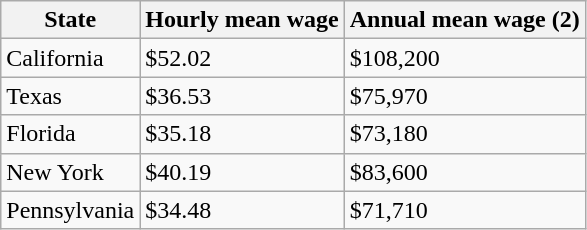<table class="wikitable">
<tr>
<th>State</th>
<th>Hourly mean wage</th>
<th>Annual mean wage (2)</th>
</tr>
<tr>
<td>California</td>
<td>$52.02</td>
<td>$108,200</td>
</tr>
<tr>
<td>Texas</td>
<td>$36.53</td>
<td>$75,970</td>
</tr>
<tr>
<td>Florida</td>
<td>$35.18</td>
<td>$73,180</td>
</tr>
<tr>
<td>New York</td>
<td>$40.19</td>
<td>$83,600</td>
</tr>
<tr>
<td>Pennsylvania</td>
<td>$34.48</td>
<td>$71,710</td>
</tr>
</table>
